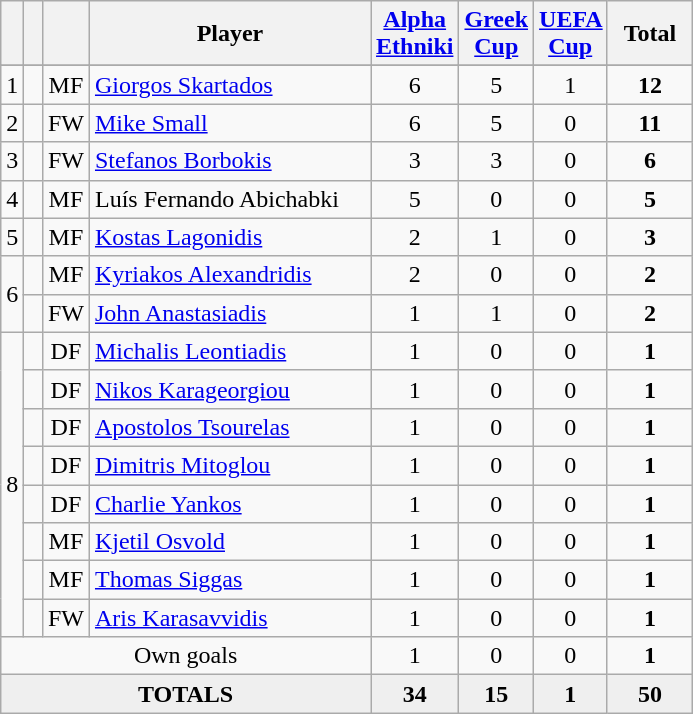<table class="wikitable sortable" style="text-align:center">
<tr>
<th width=5></th>
<th width=5></th>
<th width=5></th>
<th width=180>Player</th>
<th width=30><a href='#'>Alpha Ethniki</a></th>
<th width=30><a href='#'>Greek Cup</a></th>
<th width=30><a href='#'>UEFA Cup</a></th>
<th width=50>Total</th>
</tr>
<tr>
</tr>
<tr>
<td>1</td>
<td></td>
<td>MF</td>
<td align=left> <a href='#'>Giorgos Skartados</a></td>
<td>6</td>
<td>5</td>
<td>1</td>
<td><strong>12</strong></td>
</tr>
<tr>
<td>2</td>
<td></td>
<td>FW</td>
<td align=left> <a href='#'>Mike Small</a></td>
<td>6</td>
<td>5</td>
<td>0</td>
<td><strong>11</strong></td>
</tr>
<tr>
<td>3</td>
<td></td>
<td>FW</td>
<td align=left> <a href='#'>Stefanos Borbokis</a></td>
<td>3</td>
<td>3</td>
<td>0</td>
<td><strong>6</strong></td>
</tr>
<tr>
<td>4</td>
<td></td>
<td>MF</td>
<td align=left> Luís Fernando Abichabki</td>
<td>5</td>
<td>0</td>
<td>0</td>
<td><strong>5</strong></td>
</tr>
<tr>
<td>5</td>
<td></td>
<td>MF</td>
<td align=left> <a href='#'>Kostas Lagonidis</a></td>
<td>2</td>
<td>1</td>
<td>0</td>
<td><strong>3</strong></td>
</tr>
<tr>
<td rowspan=2>6</td>
<td></td>
<td>MF</td>
<td align=left> <a href='#'>Kyriakos Alexandridis</a></td>
<td>2</td>
<td>0</td>
<td>0</td>
<td><strong>2</strong></td>
</tr>
<tr>
<td></td>
<td>FW</td>
<td align=left> <a href='#'>John Anastasiadis</a></td>
<td>1</td>
<td>1</td>
<td>0</td>
<td><strong>2</strong></td>
</tr>
<tr>
<td rowspan=8>8</td>
<td></td>
<td>DF</td>
<td align=left> <a href='#'>Michalis Leontiadis</a></td>
<td>1</td>
<td>0</td>
<td>0</td>
<td><strong>1</strong></td>
</tr>
<tr>
<td></td>
<td>DF</td>
<td align=left> <a href='#'>Nikos Karageorgiou</a></td>
<td>1</td>
<td>0</td>
<td>0</td>
<td><strong>1</strong></td>
</tr>
<tr>
<td></td>
<td>DF</td>
<td align=left> <a href='#'>Apostolos Tsourelas</a></td>
<td>1</td>
<td>0</td>
<td>0</td>
<td><strong>1</strong></td>
</tr>
<tr>
<td></td>
<td>DF</td>
<td align=left> <a href='#'>Dimitris Mitoglou</a></td>
<td>1</td>
<td>0</td>
<td>0</td>
<td><strong>1</strong></td>
</tr>
<tr>
<td></td>
<td>DF</td>
<td align=left> <a href='#'>Charlie Yankos</a></td>
<td>1</td>
<td>0</td>
<td>0</td>
<td><strong>1</strong></td>
</tr>
<tr>
<td></td>
<td>MF</td>
<td align=left> <a href='#'>Kjetil Osvold</a></td>
<td>1</td>
<td>0</td>
<td>0</td>
<td><strong>1</strong></td>
</tr>
<tr>
<td></td>
<td>MF</td>
<td align=left> <a href='#'>Thomas Siggas</a></td>
<td>1</td>
<td>0</td>
<td>0</td>
<td><strong>1</strong></td>
</tr>
<tr>
<td></td>
<td>FW</td>
<td align=left> <a href='#'>Aris Karasavvidis</a></td>
<td>1</td>
<td>0</td>
<td>0</td>
<td><strong>1</strong></td>
</tr>
<tr>
<td colspan="4">Own goals</td>
<td>1</td>
<td>0</td>
<td>0</td>
<td><strong>1</strong></td>
</tr>
<tr bgcolor="#EFEFEF">
<td colspan=4><strong>TOTALS</strong></td>
<td><strong>34</strong></td>
<td><strong>15</strong></td>
<td><strong>1</strong></td>
<td><strong>50</strong></td>
</tr>
</table>
